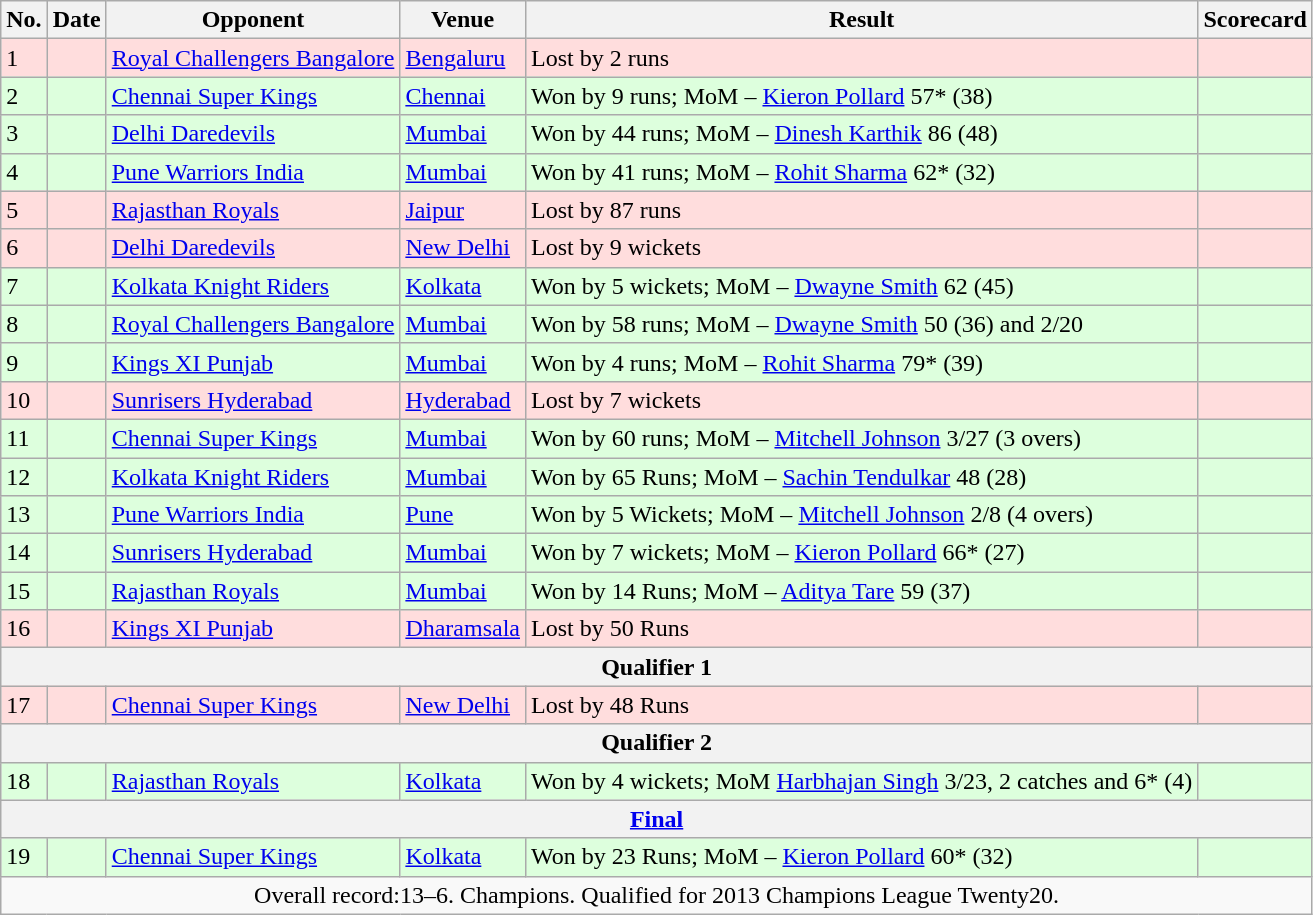<table class="wikitable sortable">
<tr>
<th>No.</th>
<th>Date</th>
<th>Opponent</th>
<th>Venue</th>
<th>Result</th>
<th>Scorecard</th>
</tr>
<tr style="background:#fdd;">
<td>1</td>
<td></td>
<td><a href='#'>Royal Challengers Bangalore</a></td>
<td><a href='#'>Bengaluru</a></td>
<td>Lost by 2 runs</td>
<td></td>
</tr>
<tr style="background:#dfd;">
<td>2</td>
<td></td>
<td><a href='#'>Chennai Super Kings</a></td>
<td><a href='#'>Chennai</a></td>
<td>Won by 9 runs; MoM – <a href='#'>Kieron Pollard</a> 57* (38)</td>
<td></td>
</tr>
<tr style="background:#dfd;">
<td>3</td>
<td></td>
<td><a href='#'>Delhi Daredevils</a></td>
<td><a href='#'>Mumbai</a></td>
<td>Won by 44 runs; MoM –  <a href='#'>Dinesh Karthik</a> 86 (48)</td>
<td></td>
</tr>
<tr style="background:#dfd;">
<td>4</td>
<td></td>
<td><a href='#'>Pune Warriors India</a></td>
<td><a href='#'>Mumbai</a></td>
<td>Won by 41 runs; MoM –  <a href='#'>Rohit Sharma</a> 62* (32)</td>
<td></td>
</tr>
<tr style="background:#fdd;">
<td>5</td>
<td></td>
<td><a href='#'>Rajasthan Royals</a></td>
<td><a href='#'>Jaipur</a></td>
<td>Lost by 87 runs</td>
<td></td>
</tr>
<tr style="background:#fdd;">
<td>6</td>
<td></td>
<td><a href='#'>Delhi Daredevils</a></td>
<td><a href='#'>New Delhi</a></td>
<td>Lost by 9 wickets</td>
<td></td>
</tr>
<tr style="background:#dfd;">
<td>7</td>
<td></td>
<td><a href='#'>Kolkata Knight Riders</a></td>
<td><a href='#'>Kolkata</a></td>
<td>Won by 5 wickets; MoM –  <a href='#'>Dwayne Smith</a> 62 (45)</td>
<td></td>
</tr>
<tr style="background:#dfd;">
<td>8</td>
<td></td>
<td><a href='#'>Royal Challengers Bangalore</a></td>
<td><a href='#'>Mumbai</a></td>
<td>Won by 58 runs; MoM –  <a href='#'>Dwayne Smith</a> 50 (36) and 2/20</td>
<td></td>
</tr>
<tr style="background:#dfd;">
<td>9</td>
<td></td>
<td><a href='#'>Kings XI Punjab</a></td>
<td><a href='#'>Mumbai</a></td>
<td>Won by 4 runs; MoM –  <a href='#'>Rohit Sharma</a> 79* (39)</td>
<td></td>
</tr>
<tr style="background:#fdd;">
<td>10</td>
<td></td>
<td><a href='#'>Sunrisers Hyderabad</a></td>
<td><a href='#'>Hyderabad</a></td>
<td>Lost by 7 wickets</td>
<td></td>
</tr>
<tr style="background:#dfd;">
<td>11</td>
<td></td>
<td><a href='#'>Chennai Super Kings</a></td>
<td><a href='#'>Mumbai</a></td>
<td>Won by 60 runs; MoM –  <a href='#'>Mitchell Johnson</a> 3/27 (3 overs)</td>
<td></td>
</tr>
<tr style="background:#dfd;">
<td>12</td>
<td></td>
<td><a href='#'>Kolkata Knight Riders</a></td>
<td><a href='#'>Mumbai</a></td>
<td>Won by 65 Runs; MoM –  <a href='#'>Sachin Tendulkar</a> 48 (28)</td>
<td></td>
</tr>
<tr style="background:#dfd;">
<td>13</td>
<td></td>
<td><a href='#'>Pune Warriors India</a></td>
<td><a href='#'>Pune</a></td>
<td>Won by 5 Wickets; MoM –  <a href='#'>Mitchell Johnson</a> 2/8 (4 overs)</td>
<td></td>
</tr>
<tr style="background:#dfd;">
<td>14</td>
<td></td>
<td><a href='#'>Sunrisers Hyderabad</a></td>
<td><a href='#'>Mumbai</a></td>
<td>Won by 7 wickets; MoM –  <a href='#'>Kieron Pollard</a> 66* (27)</td>
<td></td>
</tr>
<tr style="background:#dfd;">
<td>15</td>
<td></td>
<td><a href='#'>Rajasthan Royals</a></td>
<td><a href='#'>Mumbai</a></td>
<td>Won by 14 Runs; MoM –  <a href='#'>Aditya Tare</a> 59 (37)</td>
<td></td>
</tr>
<tr style="background:#fdd;">
<td>16</td>
<td></td>
<td><a href='#'>Kings XI Punjab</a></td>
<td><a href='#'>Dharamsala</a></td>
<td>Lost by 50 Runs</td>
<td></td>
</tr>
<tr>
<th colspan="6"  style="text-align:center;">Qualifier 1</th>
</tr>
<tr style="background:#fdd;">
<td>17</td>
<td></td>
<td><a href='#'>Chennai Super Kings</a></td>
<td><a href='#'>New Delhi</a></td>
<td>Lost by 48 Runs</td>
<td></td>
</tr>
<tr>
<th colspan="6"  style="text-align:center;">Qualifier 2</th>
</tr>
<tr style="background:#dfd;">
<td>18</td>
<td></td>
<td><a href='#'>Rajasthan Royals</a></td>
<td><a href='#'>Kolkata</a></td>
<td>Won by 4 wickets; MoM  <a href='#'>Harbhajan Singh</a> 3/23, 2 catches and 6* (4)</td>
<td></td>
</tr>
<tr>
<th colspan="6"  style="text-align:center;"><a href='#'>Final</a></th>
</tr>
<tr style="background:#dfd;">
<td>19</td>
<td></td>
<td><a href='#'>Chennai Super Kings</a></td>
<td><a href='#'>Kolkata</a></td>
<td>Won by 23 Runs; MoM –  <a href='#'>Kieron Pollard</a> 60* (32)</td>
<td></td>
</tr>
<tr>
<td colspan="6" style="text-align:center;">Overall record:13–6. Champions. Qualified for 2013 Champions League Twenty20.</td>
</tr>
</table>
